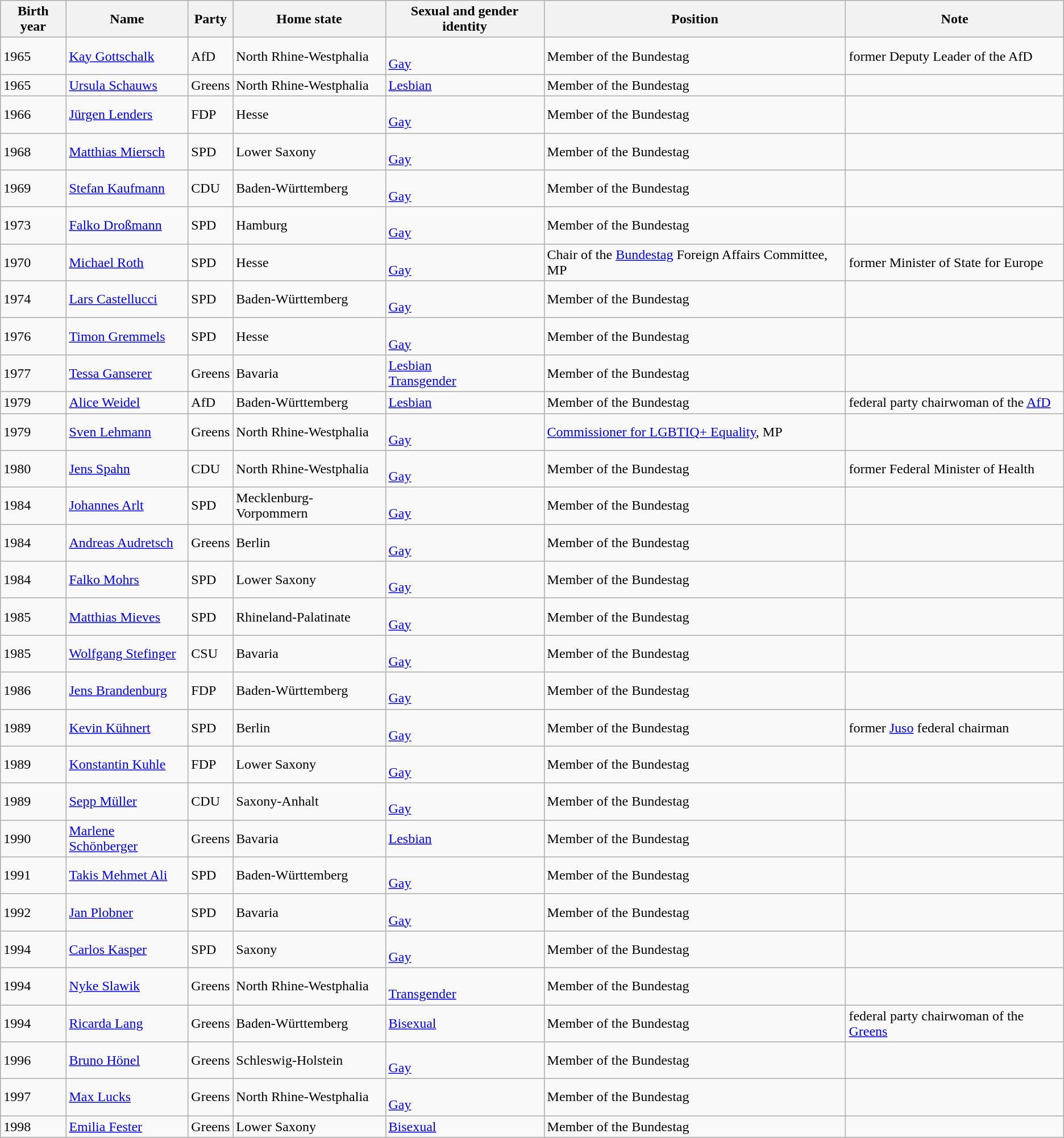<table class="wikitable sortable">
<tr>
<th>Birth year</th>
<th>Name</th>
<th>Party</th>
<th>Home state</th>
<th>Sexual and gender identity</th>
<th>Position</th>
<th>Note</th>
</tr>
<tr>
<td>1965</td>
<td><a href='#'>Kay Gottschalk</a></td>
<td>AfD</td>
<td>North Rhine-Westphalia</td>
<td><br> <a href='#'>Gay</a></td>
<td>Member of the Bundestag</td>
<td>former Deputy Leader of the AfD</td>
</tr>
<tr>
<td>1965</td>
<td><a href='#'>Ursula Schauws</a></td>
<td>Greens</td>
<td>North Rhine-Westphalia</td>
<td> <a href='#'>Lesbian</a></td>
<td>Member of the Bundestag</td>
<td></td>
</tr>
<tr>
<td>1966</td>
<td><a href='#'>Jürgen Lenders</a></td>
<td>FDP</td>
<td>Hesse</td>
<td><br> <a href='#'>Gay</a></td>
<td>Member of the Bundestag</td>
<td></td>
</tr>
<tr>
<td>1968</td>
<td><a href='#'>Matthias Miersch</a></td>
<td>SPD</td>
<td>Lower Saxony</td>
<td><br> <a href='#'>Gay</a></td>
<td>Member of the Bundestag</td>
<td></td>
</tr>
<tr>
<td>1969</td>
<td><a href='#'>Stefan Kaufmann</a></td>
<td>CDU</td>
<td>Baden-Württemberg</td>
<td><br> <a href='#'>Gay</a></td>
<td>Member of the Bundestag</td>
<td></td>
</tr>
<tr>
<td>1973</td>
<td><a href='#'>Falko Droßmann</a></td>
<td>SPD</td>
<td>Hamburg</td>
<td><br> <a href='#'>Gay</a></td>
<td>Member of the Bundestag</td>
<td></td>
</tr>
<tr>
<td>1970</td>
<td><a href='#'>Michael Roth</a></td>
<td>SPD</td>
<td>Hesse</td>
<td><br> <a href='#'>Gay</a></td>
<td>Chair of the <a href='#'>Bundestag</a> Foreign Affairs Committee, MP</td>
<td>former Minister of State for Europe</td>
</tr>
<tr>
<td>1974</td>
<td><a href='#'>Lars Castellucci</a></td>
<td>SPD</td>
<td>Baden-Württemberg</td>
<td><br> <a href='#'>Gay</a></td>
<td>Member of the Bundestag</td>
<td></td>
</tr>
<tr>
<td>1976</td>
<td><a href='#'>Timon Gremmels</a></td>
<td>SPD</td>
<td>Hesse</td>
<td><br> <a href='#'>Gay</a></td>
<td>Member of the Bundestag</td>
<td></td>
</tr>
<tr>
<td>1977</td>
<td><a href='#'>Tessa Ganserer</a></td>
<td>Greens</td>
<td>Bavaria</td>
<td> <a href='#'>Lesbian</a><br> <a href='#'>Transgender</a></td>
<td>Member of the Bundestag</td>
<td></td>
</tr>
<tr>
<td>1979</td>
<td><a href='#'>Alice Weidel</a></td>
<td>AfD</td>
<td>Baden-Württemberg</td>
<td> <a href='#'>Lesbian</a></td>
<td>Member of the Bundestag</td>
<td>federal party chairwoman of the <a href='#'>AfD</a></td>
</tr>
<tr>
<td>1979</td>
<td><a href='#'>Sven Lehmann</a></td>
<td>Greens</td>
<td>North Rhine-Westphalia</td>
<td><br> <a href='#'>Gay</a></td>
<td><a href='#'>Commissioner for LGBTIQ+ Equality</a>, MP</td>
<td></td>
</tr>
<tr>
<td>1980</td>
<td><a href='#'>Jens Spahn</a></td>
<td>CDU</td>
<td>North Rhine-Westphalia</td>
<td><br> <a href='#'>Gay</a></td>
<td>Member of the Bundestag</td>
<td>former Federal Minister of Health</td>
</tr>
<tr>
<td>1984</td>
<td><a href='#'>Johannes Arlt</a></td>
<td>SPD</td>
<td>Mecklenburg-Vorpommern</td>
<td><br> <a href='#'>Gay</a></td>
<td>Member of the Bundestag</td>
<td></td>
</tr>
<tr>
<td>1984</td>
<td><a href='#'>Andreas Audretsch</a></td>
<td>Greens</td>
<td>Berlin</td>
<td><br> <a href='#'>Gay</a></td>
<td>Member of the Bundestag</td>
<td></td>
</tr>
<tr>
<td>1984</td>
<td><a href='#'>Falko Mohrs</a></td>
<td>SPD</td>
<td>Lower Saxony</td>
<td><br> <a href='#'>Gay</a></td>
<td>Member of the Bundestag</td>
<td></td>
</tr>
<tr>
<td>1985</td>
<td><a href='#'>Matthias Mieves</a></td>
<td>SPD</td>
<td>Rhineland-Palatinate</td>
<td><br> <a href='#'>Gay</a></td>
<td>Member of the Bundestag</td>
<td></td>
</tr>
<tr>
<td>1985</td>
<td><a href='#'>Wolfgang Stefinger</a></td>
<td>CSU</td>
<td>Bavaria</td>
<td><br> <a href='#'>Gay</a></td>
<td>Member of the Bundestag</td>
<td></td>
</tr>
<tr>
<td>1986</td>
<td><a href='#'>Jens Brandenburg</a></td>
<td>FDP</td>
<td>Baden-Württemberg</td>
<td><br> <a href='#'>Gay</a></td>
<td>Member of the Bundestag</td>
<td></td>
</tr>
<tr>
<td>1989</td>
<td><a href='#'>Kevin Kühnert</a></td>
<td>SPD</td>
<td>Berlin</td>
<td><br> <a href='#'>Gay</a></td>
<td>Member of the Bundestag</td>
<td>former <a href='#'>Juso</a> federal chairman</td>
</tr>
<tr>
<td>1989</td>
<td><a href='#'>Konstantin Kuhle</a></td>
<td>FDP</td>
<td>Lower Saxony</td>
<td><br> <a href='#'>Gay</a></td>
<td>Member of the Bundestag</td>
<td></td>
</tr>
<tr>
<td>1989</td>
<td><a href='#'>Sepp Müller</a></td>
<td>CDU</td>
<td>Saxony-Anhalt</td>
<td><br> <a href='#'>Gay</a></td>
<td>Member of the Bundestag</td>
<td></td>
</tr>
<tr>
<td>1990</td>
<td><a href='#'>Marlene Schönberger</a></td>
<td>Greens</td>
<td>Bavaria</td>
<td> <a href='#'>Lesbian</a></td>
<td>Member of the Bundestag</td>
<td></td>
</tr>
<tr>
<td>1991</td>
<td><a href='#'>Takis Mehmet Ali</a></td>
<td>SPD</td>
<td>Baden-Württemberg</td>
<td><br> <a href='#'>Gay</a></td>
<td>Member of the Bundestag</td>
<td></td>
</tr>
<tr>
<td>1992</td>
<td><a href='#'>Jan Plobner</a></td>
<td>SPD</td>
<td>Bavaria</td>
<td><br> <a href='#'>Gay</a></td>
<td>Member of the Bundestag</td>
<td></td>
</tr>
<tr>
<td>1994</td>
<td><a href='#'>Carlos Kasper</a></td>
<td>SPD</td>
<td>Saxony</td>
<td><br> <a href='#'>Gay</a></td>
<td>Member of the Bundestag</td>
<td></td>
</tr>
<tr>
<td>1994</td>
<td><a href='#'>Nyke Slawik</a></td>
<td>Greens</td>
<td>North Rhine-Westphalia</td>
<td><br> <a href='#'>Transgender</a></td>
<td>Member of the Bundestag</td>
<td></td>
</tr>
<tr>
<td>1994</td>
<td><a href='#'>Ricarda Lang</a></td>
<td>Greens</td>
<td>Baden-Württemberg</td>
<td> <a href='#'>Bisexual</a></td>
<td>Member of the Bundestag</td>
<td>federal party chairwoman of the <a href='#'>Greens</a></td>
</tr>
<tr>
<td>1996</td>
<td><a href='#'>Bruno Hönel</a></td>
<td>Greens</td>
<td>Schleswig-Holstein</td>
<td><br> <a href='#'>Gay</a></td>
<td>Member of the Bundestag</td>
<td></td>
</tr>
<tr>
<td>1997</td>
<td><a href='#'>Max Lucks</a></td>
<td>Greens</td>
<td>North Rhine-Westphalia</td>
<td><br> <a href='#'>Gay</a></td>
<td>Member of the Bundestag</td>
<td></td>
</tr>
<tr>
<td>1998</td>
<td><a href='#'>Emilia Fester</a></td>
<td>Greens</td>
<td>Lower Saxony</td>
<td> <a href='#'>Bisexual</a></td>
<td>Member of the Bundestag</td>
<td></td>
</tr>
</table>
